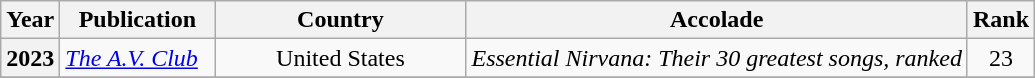<table class="wikitable plainrowheaders" style="text-align:left;">
<tr>
<th scope="col">Year</th>
<th scope="col" style="width:6em;">Publication</th>
<th scope="col" style="width:10em;">Country</th>
<th scope="col">Accolade</th>
<th scope="col">Rank</th>
</tr>
<tr>
<th scope="row">2023</th>
<td><em><a href='#'>The A.V. Club</a></em></td>
<td style="text-align:center">United States</td>
<td><em>Essential Nirvana: Their 30 greatest songs, ranked</em></td>
<td style="text-align:center;">23</td>
</tr>
<tr>
</tr>
</table>
